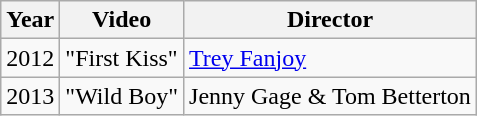<table class="wikitable">
<tr>
<th>Year</th>
<th>Video</th>
<th>Director</th>
</tr>
<tr>
<td>2012</td>
<td>"First Kiss"</td>
<td><a href='#'>Trey Fanjoy</a></td>
</tr>
<tr>
<td>2013</td>
<td>"Wild Boy"</td>
<td>Jenny Gage & Tom Betterton</td>
</tr>
</table>
